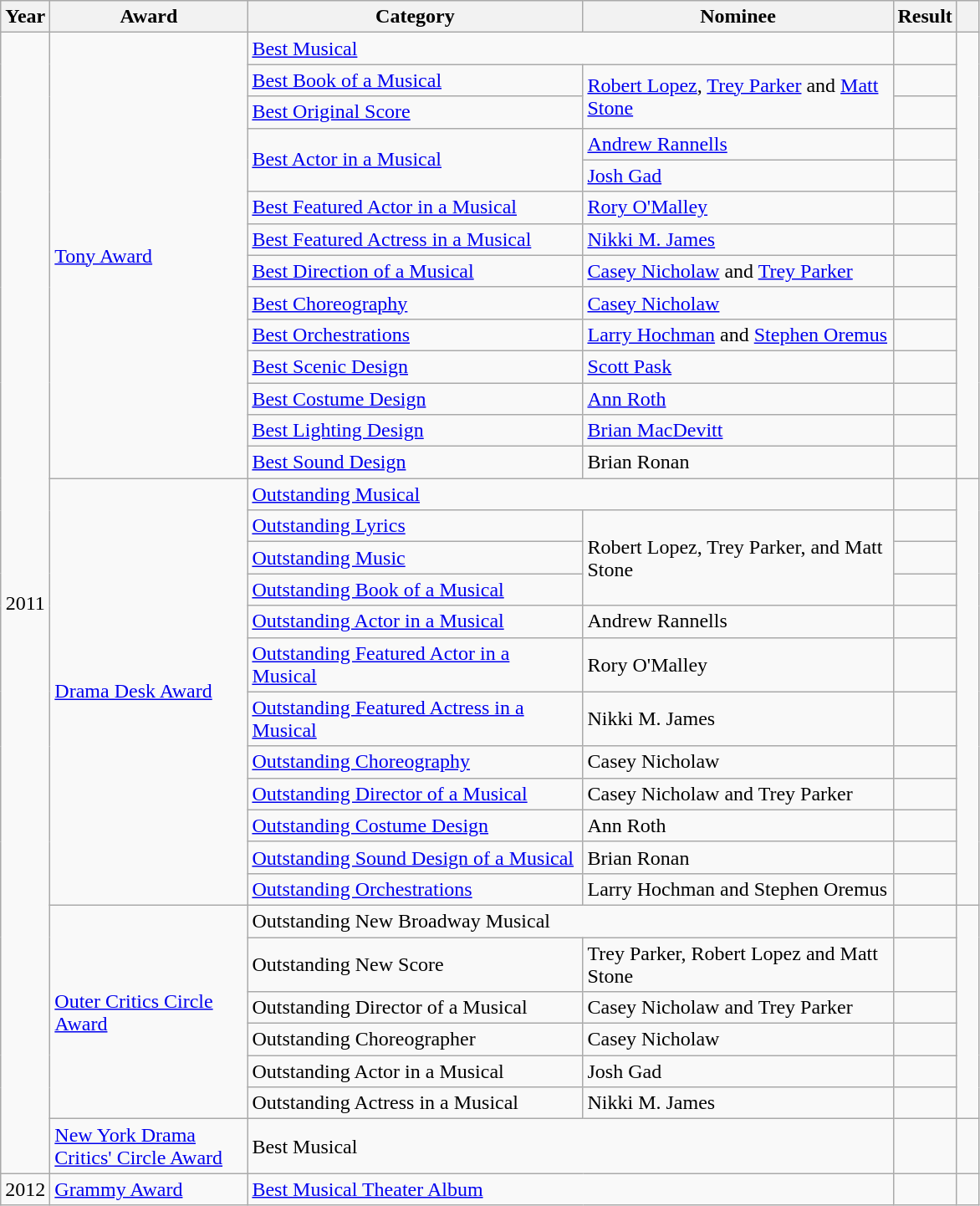<table class="wikitable">
<tr style="vertical-align:bottom;">
<th width="10">Year</th>
<th width="150">Award</th>
<th width="260">Category</th>
<th width="240">Nominee</th>
<th width="30">Result</th>
<th width="10"></th>
</tr>
<tr>
<td rowspan="33" style="text-align:center;">2011</td>
<td rowspan="14"><a href='#'>Tony Award</a></td>
<td colspan="2"><a href='#'>Best Musical</a></td>
<td></td>
<td rowspan="14" style="text-align:center;"></td>
</tr>
<tr>
<td><a href='#'>Best Book of a Musical</a></td>
<td rowspan="2"><a href='#'>Robert Lopez</a>, <a href='#'>Trey Parker</a> and <a href='#'>Matt Stone</a></td>
<td></td>
</tr>
<tr>
<td><a href='#'>Best Original Score</a></td>
<td></td>
</tr>
<tr>
<td rowspan="2"><a href='#'>Best Actor in a Musical</a></td>
<td><a href='#'>Andrew Rannells</a></td>
<td></td>
</tr>
<tr>
<td><a href='#'>Josh Gad</a></td>
<td></td>
</tr>
<tr>
<td><a href='#'>Best Featured Actor in a Musical</a></td>
<td><a href='#'>Rory O'Malley</a></td>
<td></td>
</tr>
<tr>
<td><a href='#'>Best Featured Actress in a Musical</a></td>
<td><a href='#'>Nikki M. James</a></td>
<td></td>
</tr>
<tr>
<td><a href='#'>Best Direction of a Musical</a></td>
<td><a href='#'>Casey Nicholaw</a> and <a href='#'>Trey Parker</a></td>
<td></td>
</tr>
<tr>
<td><a href='#'>Best Choreography</a></td>
<td><a href='#'>Casey Nicholaw</a></td>
<td></td>
</tr>
<tr>
<td><a href='#'>Best Orchestrations</a></td>
<td><a href='#'>Larry Hochman</a> and <a href='#'>Stephen Oremus</a></td>
<td></td>
</tr>
<tr>
<td><a href='#'>Best Scenic Design</a></td>
<td><a href='#'>Scott Pask</a></td>
<td></td>
</tr>
<tr>
<td><a href='#'>Best Costume Design</a></td>
<td><a href='#'>Ann Roth</a></td>
<td></td>
</tr>
<tr>
<td><a href='#'>Best Lighting Design</a></td>
<td><a href='#'>Brian MacDevitt</a></td>
<td></td>
</tr>
<tr>
<td><a href='#'>Best Sound Design</a></td>
<td>Brian Ronan</td>
<td></td>
</tr>
<tr>
<td rowspan="12"><a href='#'>Drama Desk Award</a></td>
<td colspan="2"><a href='#'>Outstanding Musical</a></td>
<td></td>
<td rowspan="12" style="text-align:center;"></td>
</tr>
<tr>
<td><a href='#'>Outstanding Lyrics</a></td>
<td rowspan="3">Robert Lopez, Trey Parker, and Matt Stone</td>
<td></td>
</tr>
<tr>
<td><a href='#'>Outstanding Music</a></td>
<td></td>
</tr>
<tr>
<td><a href='#'>Outstanding Book of a Musical</a></td>
<td></td>
</tr>
<tr>
<td><a href='#'>Outstanding Actor in a Musical</a></td>
<td>Andrew Rannells</td>
<td></td>
</tr>
<tr>
<td><a href='#'>Outstanding Featured Actor in a Musical</a></td>
<td>Rory O'Malley</td>
<td></td>
</tr>
<tr>
<td><a href='#'>Outstanding Featured Actress in a Musical</a></td>
<td>Nikki M. James</td>
<td></td>
</tr>
<tr>
<td><a href='#'>Outstanding Choreography</a></td>
<td>Casey Nicholaw</td>
<td></td>
</tr>
<tr>
<td><a href='#'>Outstanding Director of a Musical</a></td>
<td>Casey Nicholaw and Trey Parker</td>
<td></td>
</tr>
<tr>
<td><a href='#'>Outstanding Costume Design</a></td>
<td>Ann Roth</td>
<td></td>
</tr>
<tr>
<td><a href='#'>Outstanding Sound Design of a Musical</a></td>
<td>Brian Ronan</td>
<td></td>
</tr>
<tr>
<td><a href='#'>Outstanding Orchestrations</a></td>
<td>Larry Hochman and Stephen Oremus</td>
<td></td>
</tr>
<tr>
<td rowspan="6"><a href='#'>Outer Critics Circle Award</a></td>
<td colspan="2">Outstanding New Broadway Musical</td>
<td></td>
<td rowspan="6" style="text-align:center;"></td>
</tr>
<tr>
<td>Outstanding New Score</td>
<td>Trey Parker, Robert Lopez and Matt Stone</td>
<td></td>
</tr>
<tr>
<td>Outstanding Director of a Musical</td>
<td>Casey Nicholaw and Trey Parker</td>
<td></td>
</tr>
<tr>
<td>Outstanding Choreographer</td>
<td>Casey Nicholaw</td>
<td></td>
</tr>
<tr>
<td>Outstanding Actor in a Musical</td>
<td>Josh Gad</td>
<td></td>
</tr>
<tr>
<td>Outstanding Actress in a Musical</td>
<td>Nikki M. James</td>
<td></td>
</tr>
<tr>
<td><a href='#'>New York Drama Critics' Circle Award</a></td>
<td colspan="2">Best Musical</td>
<td></td>
<td style="text-align:center;"></td>
</tr>
<tr>
<td style="text-align:center;">2012</td>
<td><a href='#'>Grammy Award</a></td>
<td colspan="2"><a href='#'>Best Musical Theater Album</a></td>
<td></td>
<td style="text-align:center;"></td>
</tr>
</table>
